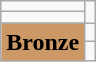<table class="wikitable">
<tr>
<td></td>
</tr>
<tr>
<td></td>
</tr>
<tr>
<td rowspan="2" bgcolor="#cc9966"><strong>Bronze</strong></td>
<td></td>
</tr>
<tr>
<td></td>
</tr>
</table>
